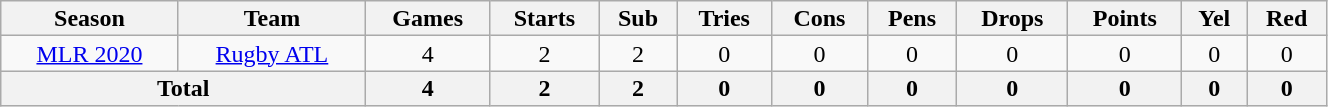<table class="wikitable" style="text-align:center; line-height:100%; font-size:100%; width:70%;">
<tr>
<th>Season</th>
<th>Team</th>
<th>Games</th>
<th>Starts</th>
<th>Sub</th>
<th>Tries</th>
<th>Cons</th>
<th>Pens</th>
<th>Drops</th>
<th>Points</th>
<th>Yel</th>
<th>Red</th>
</tr>
<tr>
<td><a href='#'>MLR 2020</a></td>
<td><a href='#'>Rugby ATL</a></td>
<td>4</td>
<td>2</td>
<td>2</td>
<td>0</td>
<td>0</td>
<td>0</td>
<td>0</td>
<td>0</td>
<td>0</td>
<td>0</td>
</tr>
<tr>
<th colspan="2">Total</th>
<th>4</th>
<th>2</th>
<th>2</th>
<th>0</th>
<th>0</th>
<th>0</th>
<th>0</th>
<th>0</th>
<th>0</th>
<th>0</th>
</tr>
</table>
